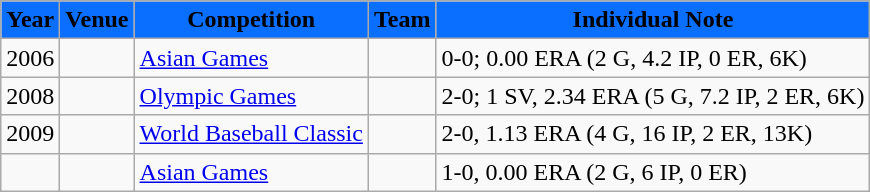<table class="wikitable">
<tr>
<th style="background:#0A6EFF"><span>Year</span></th>
<th style="background:#0A6EFF"><span>Venue</span></th>
<th style="background:#0A6EFF"><span>Competition</span></th>
<th style="background:#0A6EFF"><span>Team</span></th>
<th style="background:#0A6EFF"><span>Individual Note</span></th>
</tr>
<tr>
<td>2006</td>
<td></td>
<td><a href='#'>Asian Games</a></td>
<td style="text-align:center"></td>
<td>0-0; 0.00 ERA (2 G, 4.2 IP, 0 ER, 6K)</td>
</tr>
<tr>
<td>2008</td>
<td></td>
<td><a href='#'>Olympic Games</a></td>
<td style="text-align:center"></td>
<td>2-0; 1 SV, 2.34 ERA (5 G, 7.2 IP, 2 ER, 6K)</td>
</tr>
<tr>
<td>2009</td>
<td></td>
<td><a href='#'>World Baseball Classic</a></td>
<td style="text-align:center"></td>
<td>2-0, 1.13 ERA (4 G, 16 IP, 2 ER, 13K)</td>
</tr>
<tr>
<td></td>
<td></td>
<td><a href='#'>Asian Games</a></td>
<td style="text-align:center"></td>
<td>1-0, 0.00 ERA (2 G, 6 IP, 0 ER)</td>
</tr>
</table>
